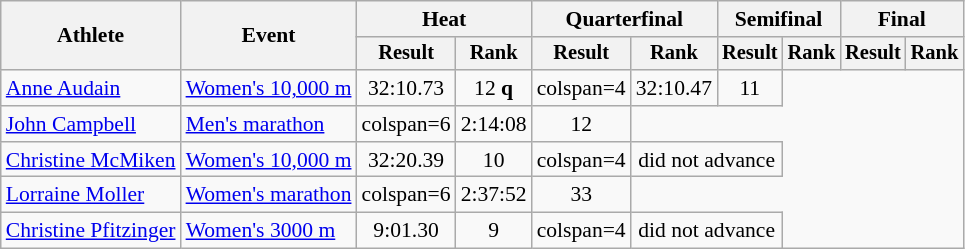<table class=wikitable style=font-size:90%>
<tr>
<th rowspan=2>Athlete</th>
<th rowspan=2>Event</th>
<th colspan=2>Heat</th>
<th colspan=2>Quarterfinal</th>
<th colspan=2>Semifinal</th>
<th colspan=2>Final</th>
</tr>
<tr style=font-size:95%>
<th>Result</th>
<th>Rank</th>
<th>Result</th>
<th>Rank</th>
<th>Result</th>
<th>Rank</th>
<th>Result</th>
<th>Rank</th>
</tr>
<tr align=center>
<td align=left><a href='#'>Anne Audain</a></td>
<td align=left><a href='#'>Women's 10,000 m</a></td>
<td>32:10.73</td>
<td>12 <strong>q</strong></td>
<td>colspan=4 </td>
<td>32:10.47</td>
<td>11</td>
</tr>
<tr align=center>
<td align=left><a href='#'>John Campbell</a></td>
<td align=left><a href='#'>Men's marathon</a></td>
<td>colspan=6 </td>
<td>2:14:08</td>
<td>12</td>
</tr>
<tr align=center>
<td align=left><a href='#'>Christine McMiken</a></td>
<td align=left><a href='#'>Women's 10,000 m</a></td>
<td>32:20.39</td>
<td>10</td>
<td>colspan=4 </td>
<td colspan=2>did not advance</td>
</tr>
<tr align=center>
<td align=left><a href='#'>Lorraine Moller</a></td>
<td align=left><a href='#'>Women's marathon</a></td>
<td>colspan=6 </td>
<td>2:37:52</td>
<td>33</td>
</tr>
<tr align=center>
<td align=left><a href='#'>Christine Pfitzinger</a></td>
<td align=left><a href='#'>Women's 3000 m</a></td>
<td>9:01.30</td>
<td>9</td>
<td>colspan=4 </td>
<td colspan=2>did not advance</td>
</tr>
</table>
